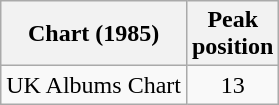<table class="wikitable">
<tr>
<th>Chart (1985)</th>
<th>Peak<br>position</th>
</tr>
<tr>
<td>UK Albums Chart</td>
<td align="center" valign="top">13</td>
</tr>
</table>
